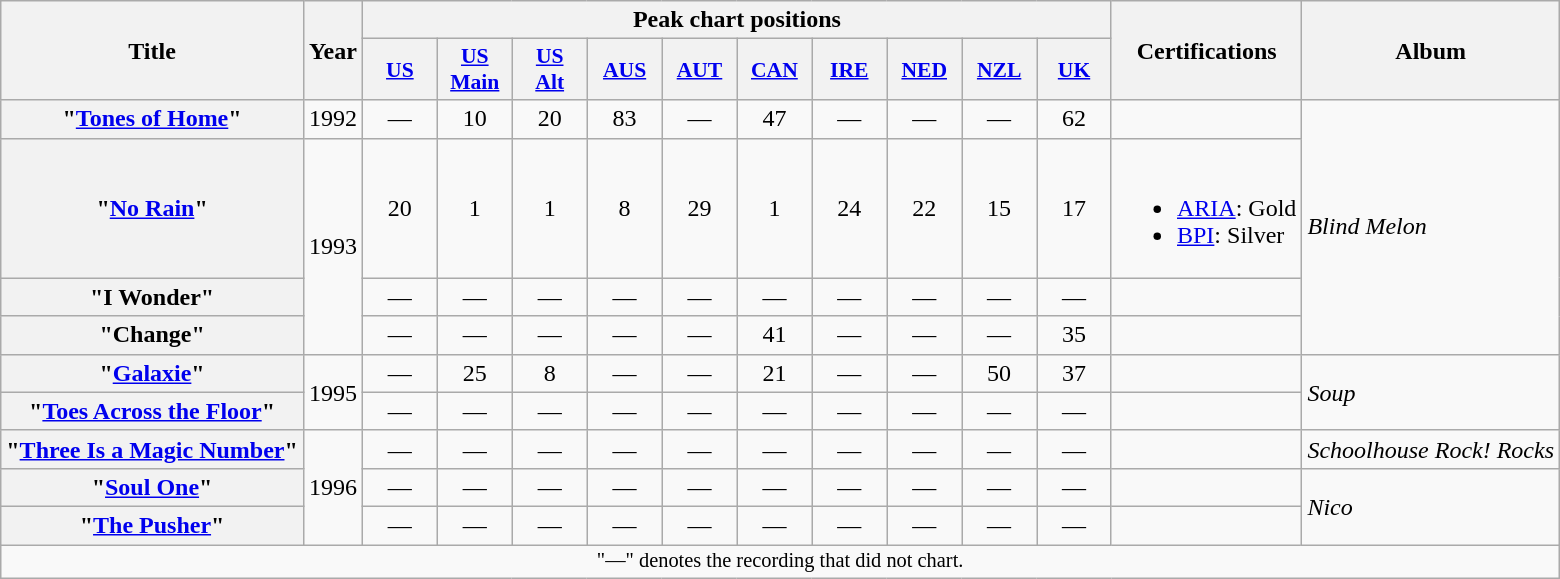<table class="wikitable plainrowheaders">
<tr>
<th rowspan="2">Title</th>
<th rowspan="2">Year</th>
<th colspan="10">Peak chart positions</th>
<th rowspan="2">Certifications</th>
<th rowspan="2">Album</th>
</tr>
<tr>
<th scope="col" style="width:3em;font-size:90%;"><a href='#'>US</a><br></th>
<th scope="col" style="width:3em;font-size:90%;"><a href='#'>US<br>Main</a><br></th>
<th scope="col" style="width:3em;font-size:90%;"><a href='#'>US<br>Alt</a><br></th>
<th scope="col" style="width:3em;font-size:90%;"><a href='#'>AUS</a><br></th>
<th scope="col" style="width:3em;font-size:90%;"><a href='#'>AUT</a><br></th>
<th scope="col" style="width:3em;font-size:90%;"><a href='#'>CAN</a><br></th>
<th scope="col" style="width:3em;font-size:90%;"><a href='#'>IRE</a><br></th>
<th scope="col" style="width:3em;font-size:90%;"><a href='#'>NED</a><br></th>
<th scope="col" style="width:3em;font-size:90%;"><a href='#'>NZL</a><br></th>
<th scope="col" style="width:3em;font-size:90%;"><a href='#'>UK</a><br></th>
</tr>
<tr>
<th scope="row">"<a href='#'>Tones of Home</a>"</th>
<td>1992</td>
<td align="center">—</td>
<td align="center">10</td>
<td align="center">20</td>
<td align="center">83</td>
<td align="center">—</td>
<td align="center">47</td>
<td align="center">—</td>
<td align="center">—</td>
<td align="center">—</td>
<td align="center">62</td>
<td></td>
<td rowspan="4"><em>Blind Melon</em></td>
</tr>
<tr>
<th scope="row">"<a href='#'>No Rain</a>"</th>
<td rowspan="3">1993</td>
<td align="center">20</td>
<td align="center">1</td>
<td align="center">1</td>
<td align="center">8</td>
<td align="center">29</td>
<td align="center">1</td>
<td align="center">24</td>
<td align="center">22</td>
<td align="center">15</td>
<td align="center">17</td>
<td><br><ul><li><a href='#'>ARIA</a>: Gold</li><li><a href='#'>BPI</a>: Silver</li></ul></td>
</tr>
<tr>
<th scope="row">"I Wonder"</th>
<td align="center">—</td>
<td align="center">—</td>
<td align="center">—</td>
<td align="center">—</td>
<td align="center">—</td>
<td align="center">—</td>
<td align="center">—</td>
<td align="center">—</td>
<td align="center">—</td>
<td align="center">—</td>
<td></td>
</tr>
<tr>
<th scope="row">"Change"</th>
<td align="center">—</td>
<td align="center">—</td>
<td align="center">—</td>
<td align="center">—</td>
<td align="center">—</td>
<td align="center">41</td>
<td align="center">—</td>
<td align="center">—</td>
<td align="center">—</td>
<td align="center">35</td>
<td></td>
</tr>
<tr>
<th scope="row">"<a href='#'>Galaxie</a>"</th>
<td rowspan="2">1995</td>
<td align="center">—</td>
<td align="center">25</td>
<td align="center">8</td>
<td align="center">—</td>
<td align="center">—</td>
<td align="center">21</td>
<td align="center">—</td>
<td align="center">—</td>
<td align="center">50</td>
<td align="center">37</td>
<td></td>
<td rowspan="2"><em>Soup</em></td>
</tr>
<tr>
<th scope="row">"<a href='#'>Toes Across the Floor</a>"</th>
<td align="center">—</td>
<td align="center">—</td>
<td align="center">—</td>
<td align="center">—</td>
<td align="center">—</td>
<td align="center">—</td>
<td align="center">—</td>
<td align="center">—</td>
<td align="center">—</td>
<td align="center">—</td>
<td></td>
</tr>
<tr>
<th scope="row">"<a href='#'>Three Is a Magic Number</a>"</th>
<td rowspan="3">1996</td>
<td align="center">—</td>
<td align="center">—</td>
<td align="center">—</td>
<td align="center">—</td>
<td align="center">—</td>
<td align="center">—</td>
<td align="center">—</td>
<td align="center">—</td>
<td align="center">—</td>
<td align="center">—</td>
<td></td>
<td><em>Schoolhouse Rock! Rocks</em></td>
</tr>
<tr>
<th scope="row">"<a href='#'>Soul One</a>"</th>
<td align="center">—</td>
<td align="center">—</td>
<td align="center">—</td>
<td align="center">—</td>
<td align="center">—</td>
<td align="center">—</td>
<td align="center">—</td>
<td align="center">—</td>
<td align="center">—</td>
<td align="center">—</td>
<td></td>
<td rowspan="2"><em>Nico</em></td>
</tr>
<tr>
<th scope="row">"<a href='#'>The Pusher</a>"</th>
<td align="center">—</td>
<td align="center">—</td>
<td align="center">—</td>
<td align="center">—</td>
<td align="center">—</td>
<td align="center">—</td>
<td align="center">—</td>
<td align="center">—</td>
<td align="center">—</td>
<td align="center">—</td>
<td></td>
</tr>
<tr>
<td align="center" colspan="14" style="font-size: 85%">"—" denotes the recording that did not chart.</td>
</tr>
</table>
